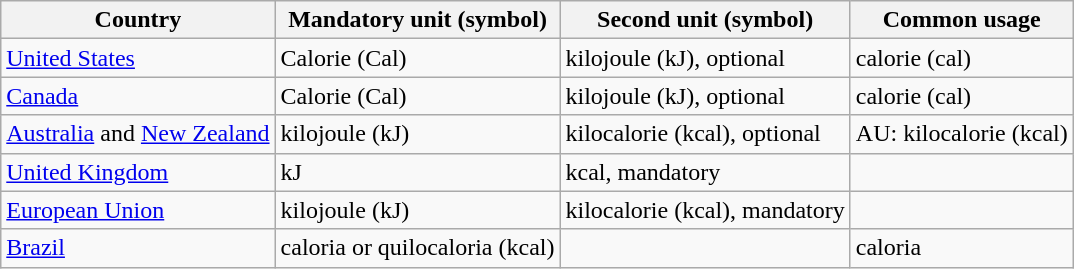<table class=wikitable>
<tr>
<th>Country</th>
<th>Mandatory unit (symbol)</th>
<th>Second unit (symbol)</th>
<th>Common usage</th>
</tr>
<tr>
<td><a href='#'>United States</a></td>
<td>Calorie (Cal)</td>
<td>kilojoule (kJ), optional</td>
<td>calorie (cal)</td>
</tr>
<tr>
<td><a href='#'>Canada</a></td>
<td>Calorie (Cal) </td>
<td>kilojoule (kJ), optional </td>
<td>calorie (cal) </td>
</tr>
<tr>
<td><a href='#'>Australia</a> and <a href='#'>New Zealand</a></td>
<td>kilojoule (kJ)</td>
<td>kilocalorie (kcal), optional</td>
<td>AU: kilocalorie (kcal) </td>
</tr>
<tr>
<td><a href='#'>United Kingdom</a></td>
<td>kJ</td>
<td>kcal, mandatory</td>
<td></td>
</tr>
<tr>
<td><a href='#'>European Union</a></td>
<td>kilojoule (kJ)</td>
<td>kilocalorie (kcal), mandatory</td>
<td></td>
</tr>
<tr>
<td><a href='#'>Brazil</a></td>
<td>caloria or quilocaloria (kcal)</td>
<td></td>
<td>caloria</td>
</tr>
</table>
